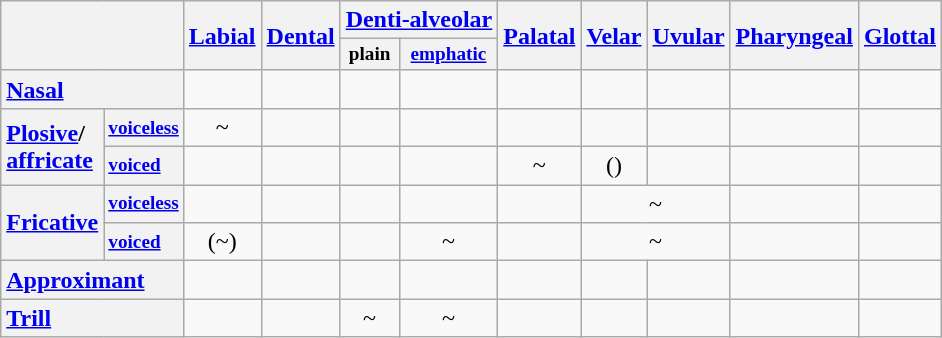<table class="wikitable" style="text-align:center">
<tr>
<th colspan="2" rowspan="2"></th>
<th rowspan="2"><a href='#'>Labial</a></th>
<th rowspan="2"><a href='#'>Dental</a></th>
<th colspan="2"><a href='#'>Denti-alveolar</a></th>
<th rowspan="2"><a href='#'>Palatal</a></th>
<th rowspan="2"><a href='#'>Velar</a></th>
<th rowspan="2"><a href='#'>Uvular</a></th>
<th rowspan="2"><a href='#'>Pharyngeal</a></th>
<th rowspan="2"><a href='#'>Glottal</a></th>
</tr>
<tr style="font-size: 80%;">
<th>plain</th>
<th><a href='#'>emphatic</a></th>
</tr>
<tr>
<th colspan="2" style="text-align: left;"><a href='#'>Nasal</a></th>
<td></td>
<td></td>
<td></td>
<td></td>
<td></td>
<td></td>
<td></td>
<td></td>
<td></td>
</tr>
<tr>
<th rowspan="2" style="text-align: left;"><a href='#'>Plosive</a>/<br><a href='#'>affricate</a></th>
<th style="text-align: left; font-size: 80%;"><a href='#'>voiceless</a></th>
<td>~</td>
<td></td>
<td></td>
<td></td>
<td></td>
<td></td>
<td></td>
<td></td>
<td></td>
</tr>
<tr>
<th style="text-align: left; font-size: 80%;"><a href='#'>voiced</a></th>
<td></td>
<td></td>
<td></td>
<td></td>
<td>~</td>
<td>()</td>
<td></td>
<td></td>
<td></td>
</tr>
<tr>
<th rowspan="2" style="text-align: left;"><a href='#'>Fricative</a></th>
<th style="text-align: left; font-size: 80%;"><a href='#'>voiceless</a></th>
<td></td>
<td></td>
<td></td>
<td></td>
<td></td>
<td colspan="2"> ~ </td>
<td></td>
<td></td>
</tr>
<tr>
<th style="text-align: left; font-size: 80%;"><a href='#'>voiced</a></th>
<td>(~)</td>
<td></td>
<td></td>
<td>~</td>
<td></td>
<td colspan="2"> ~ </td>
<td></td>
<td></td>
</tr>
<tr>
<th colspan="2" style="text-align: left;"><a href='#'>Approximant</a></th>
<td></td>
<td></td>
<td></td>
<td></td>
<td></td>
<td></td>
<td></td>
<td></td>
<td></td>
</tr>
<tr>
<th colspan="2" style="text-align: left;"><a href='#'>Trill</a></th>
<td></td>
<td></td>
<td>~</td>
<td>~</td>
<td></td>
<td></td>
<td></td>
<td></td>
<td></td>
</tr>
</table>
